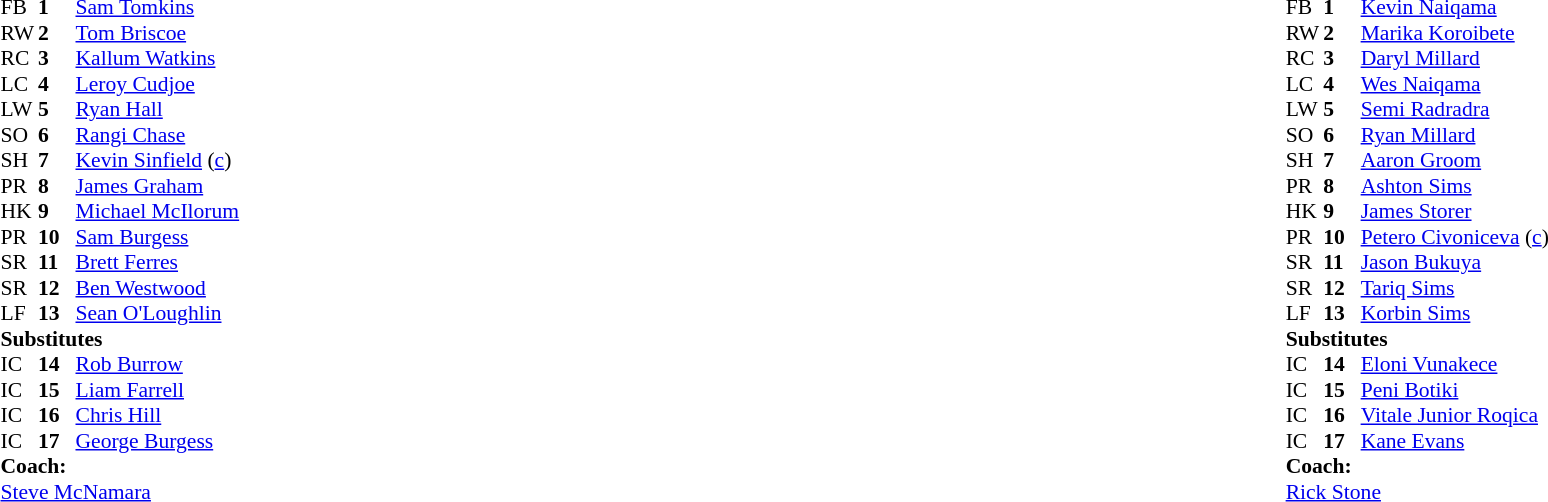<table width="100%">
<tr>
<td valign="top" width="50%"><br><table style="font-size: 90%" cellspacing="0" cellpadding="0">
<tr>
<th width="25"></th>
<th width="25"></th>
</tr>
<tr>
<td>FB</td>
<td><strong>1</strong></td>
<td><a href='#'>Sam Tomkins</a></td>
</tr>
<tr>
<td>RW</td>
<td><strong>2</strong></td>
<td><a href='#'>Tom Briscoe</a></td>
</tr>
<tr>
<td>RC</td>
<td><strong>3</strong></td>
<td><a href='#'>Kallum Watkins</a></td>
</tr>
<tr>
<td>LC</td>
<td><strong>4</strong></td>
<td><a href='#'>Leroy Cudjoe</a></td>
</tr>
<tr>
<td>LW</td>
<td><strong>5</strong></td>
<td><a href='#'>Ryan Hall</a></td>
</tr>
<tr>
<td>SO</td>
<td><strong>6</strong></td>
<td><a href='#'>Rangi Chase</a></td>
</tr>
<tr>
<td>SH</td>
<td><strong>7</strong></td>
<td><a href='#'>Kevin Sinfield</a> (<a href='#'>c</a>)</td>
</tr>
<tr>
<td>PR</td>
<td><strong>8</strong></td>
<td><a href='#'>James Graham</a></td>
</tr>
<tr>
<td>HK</td>
<td><strong>9</strong></td>
<td><a href='#'>Michael McIlorum</a></td>
</tr>
<tr>
<td>PR</td>
<td><strong>10</strong></td>
<td><a href='#'>Sam Burgess</a></td>
</tr>
<tr>
<td>SR</td>
<td><strong>11</strong></td>
<td><a href='#'>Brett Ferres</a></td>
</tr>
<tr>
<td>SR</td>
<td><strong>12</strong></td>
<td><a href='#'>Ben Westwood</a></td>
</tr>
<tr>
<td>LF</td>
<td><strong>13</strong></td>
<td><a href='#'>Sean O'Loughlin</a></td>
</tr>
<tr>
<td colspan=3><strong>Substitutes</strong></td>
</tr>
<tr>
<td>IC</td>
<td><strong>14</strong></td>
<td><a href='#'>Rob Burrow</a></td>
</tr>
<tr>
<td>IC</td>
<td><strong>15</strong></td>
<td><a href='#'>Liam Farrell</a></td>
</tr>
<tr>
<td>IC</td>
<td><strong>16</strong></td>
<td><a href='#'>Chris Hill</a></td>
</tr>
<tr>
<td>IC</td>
<td><strong>17</strong></td>
<td><a href='#'>George Burgess</a></td>
</tr>
<tr>
<td colspan=3><strong>Coach:</strong></td>
</tr>
<tr>
<td colspan="4"> <a href='#'>Steve McNamara</a></td>
</tr>
</table>
</td>
<td valign="top" width="50%"><br><table style="font-size: 90%" cellspacing="0" cellpadding="0" align="center">
<tr>
<th width="25"></th>
<th width="25"></th>
</tr>
<tr>
<td>FB</td>
<td><strong>1</strong></td>
<td><a href='#'>Kevin Naiqama</a></td>
</tr>
<tr>
<td>RW</td>
<td><strong>2</strong></td>
<td><a href='#'>Marika Koroibete</a></td>
</tr>
<tr>
<td>RC</td>
<td><strong>3</strong></td>
<td><a href='#'>Daryl Millard</a></td>
</tr>
<tr>
<td>LC</td>
<td><strong>4</strong></td>
<td><a href='#'>Wes Naiqama</a></td>
</tr>
<tr>
<td>LW</td>
<td><strong>5</strong></td>
<td><a href='#'>Semi Radradra</a></td>
</tr>
<tr>
<td>SO</td>
<td><strong>6</strong></td>
<td><a href='#'>Ryan Millard</a></td>
</tr>
<tr>
<td>SH</td>
<td><strong>7</strong></td>
<td><a href='#'>Aaron Groom</a></td>
</tr>
<tr>
<td>PR</td>
<td><strong>8</strong></td>
<td><a href='#'>Ashton Sims</a></td>
</tr>
<tr>
<td>HK</td>
<td><strong>9</strong></td>
<td><a href='#'>James Storer</a></td>
</tr>
<tr>
<td>PR</td>
<td><strong>10</strong></td>
<td><a href='#'>Petero Civoniceva</a> (<a href='#'>c</a>)</td>
</tr>
<tr>
<td>SR</td>
<td><strong>11</strong></td>
<td><a href='#'>Jason Bukuya</a></td>
</tr>
<tr>
<td>SR</td>
<td><strong>12</strong></td>
<td><a href='#'>Tariq Sims</a></td>
</tr>
<tr>
<td>LF</td>
<td><strong>13</strong></td>
<td><a href='#'>Korbin Sims</a></td>
</tr>
<tr>
<td colspan=3><strong>Substitutes</strong></td>
</tr>
<tr>
<td>IC</td>
<td><strong>14</strong></td>
<td><a href='#'>Eloni Vunakece</a></td>
</tr>
<tr>
<td>IC</td>
<td><strong>15</strong></td>
<td><a href='#'>Peni Botiki</a></td>
</tr>
<tr>
<td>IC</td>
<td><strong>16</strong></td>
<td><a href='#'>Vitale Junior Roqica</a></td>
</tr>
<tr>
<td>IC</td>
<td><strong>17</strong></td>
<td><a href='#'>Kane Evans</a></td>
</tr>
<tr>
<td colspan=3><strong>Coach:</strong></td>
</tr>
<tr>
<td colspan="4"> <a href='#'>Rick Stone</a></td>
</tr>
</table>
</td>
</tr>
</table>
